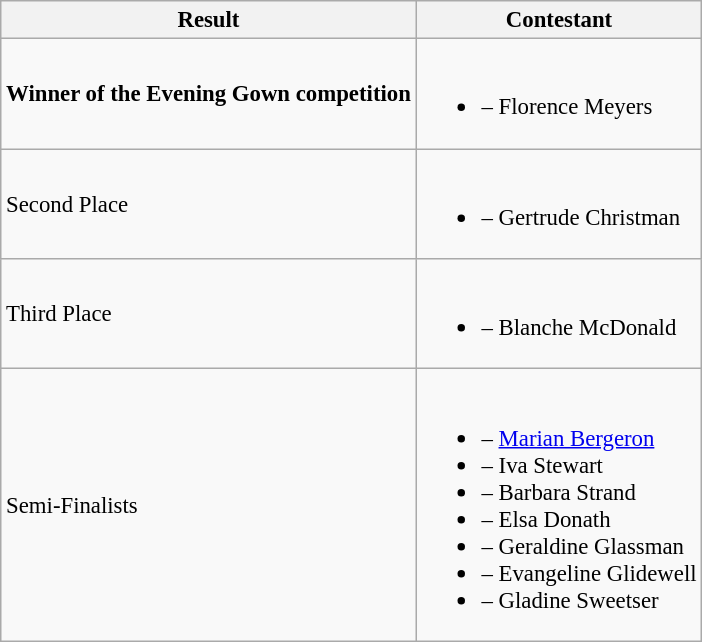<table class="wikitable sortable" style="font-size: 95%;">
<tr>
<th>Result</th>
<th>Contestant</th>
</tr>
<tr>
<td><strong>Winner of the Evening Gown competition</strong></td>
<td><br><ul><li> – Florence Meyers</li></ul></td>
</tr>
<tr>
<td>Second Place</td>
<td><br><ul><li> – Gertrude Christman</li></ul></td>
</tr>
<tr>
<td>Third Place</td>
<td><br><ul><li> – Blanche McDonald</li></ul></td>
</tr>
<tr>
<td>Semi-Finalists</td>
<td><br><ul><li> – <a href='#'>Marian Bergeron</a></li><li> – Iva Stewart</li><li> – Barbara Strand</li><li> – Elsa Donath</li><li> – Geraldine Glassman</li><li> – Evangeline Glidewell</li><li> – Gladine Sweetser</li></ul></td>
</tr>
</table>
